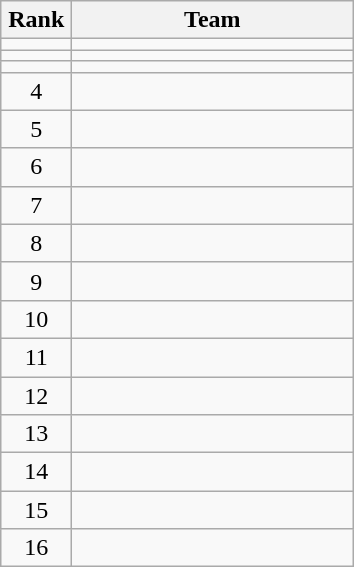<table class="wikitable" style="text-align: center;">
<tr>
<th width=40>Rank</th>
<th width=180>Team</th>
</tr>
<tr>
<td></td>
<td align=left></td>
</tr>
<tr>
<td></td>
<td align=left></td>
</tr>
<tr>
<td></td>
<td align=left></td>
</tr>
<tr>
<td>4</td>
<td align=left></td>
</tr>
<tr>
<td>5</td>
<td align=left></td>
</tr>
<tr>
<td>6</td>
<td align=left></td>
</tr>
<tr>
<td>7</td>
<td align=left></td>
</tr>
<tr>
<td>8</td>
<td align=left></td>
</tr>
<tr>
<td>9</td>
<td align=left></td>
</tr>
<tr>
<td>10</td>
<td align=left></td>
</tr>
<tr>
<td>11</td>
<td align=left></td>
</tr>
<tr>
<td>12</td>
<td align=left></td>
</tr>
<tr>
<td>13</td>
<td align=left></td>
</tr>
<tr>
<td>14</td>
<td align=left></td>
</tr>
<tr>
<td>15</td>
<td align=left></td>
</tr>
<tr>
<td>16</td>
<td align=left></td>
</tr>
</table>
